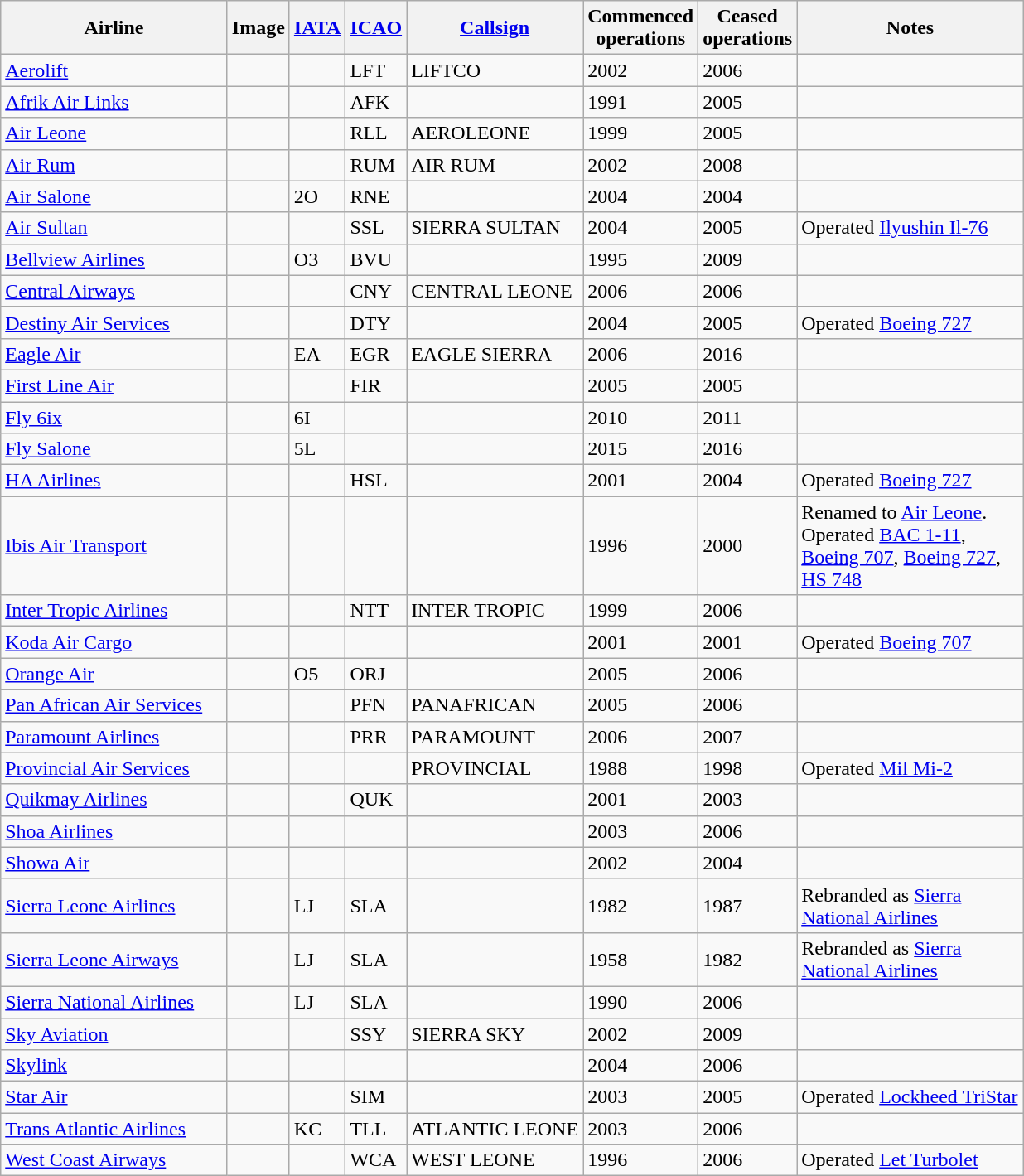<table class="wikitable sortable" style="border-collapse:collapse; margin:auto;" border="1" cellpadding="3">
<tr valign="middle">
<th style="width:175px;">Airline</th>
<th>Image</th>
<th><a href='#'>IATA</a></th>
<th><a href='#'>ICAO</a></th>
<th><a href='#'>Callsign</a></th>
<th>Commenced<br>operations</th>
<th>Ceased<br>operations</th>
<th style="width:175px;">Notes</th>
</tr>
<tr>
<td><a href='#'>Aerolift</a></td>
<td></td>
<td></td>
<td>LFT</td>
<td>LIFTCO</td>
<td>2002</td>
<td>2006</td>
<td></td>
</tr>
<tr>
<td><a href='#'>Afrik Air Links</a></td>
<td></td>
<td></td>
<td>AFK</td>
<td></td>
<td>1991</td>
<td>2005</td>
<td></td>
</tr>
<tr>
<td><a href='#'>Air Leone</a></td>
<td></td>
<td></td>
<td>RLL</td>
<td>AEROLEONE</td>
<td>1999</td>
<td>2005</td>
<td></td>
</tr>
<tr>
<td><a href='#'>Air Rum</a></td>
<td></td>
<td></td>
<td>RUM</td>
<td>AIR RUM</td>
<td>2002</td>
<td>2008</td>
<td></td>
</tr>
<tr>
<td><a href='#'>Air Salone</a></td>
<td></td>
<td>2O</td>
<td>RNE</td>
<td></td>
<td>2004</td>
<td>2004</td>
<td></td>
</tr>
<tr>
<td><a href='#'>Air Sultan</a></td>
<td></td>
<td></td>
<td>SSL</td>
<td>SIERRA SULTAN</td>
<td>2004</td>
<td>2005</td>
<td>Operated <a href='#'>Ilyushin Il-76</a></td>
</tr>
<tr>
<td><a href='#'>Bellview Airlines</a></td>
<td></td>
<td>O3</td>
<td>BVU</td>
<td></td>
<td>1995</td>
<td>2009</td>
<td></td>
</tr>
<tr>
<td><a href='#'>Central Airways</a></td>
<td></td>
<td></td>
<td>CNY</td>
<td>CENTRAL LEONE</td>
<td>2006</td>
<td>2006</td>
<td></td>
</tr>
<tr>
<td><a href='#'>Destiny Air Services</a></td>
<td></td>
<td></td>
<td>DTY</td>
<td></td>
<td>2004</td>
<td>2005</td>
<td>Operated <a href='#'>Boeing 727</a></td>
</tr>
<tr>
<td><a href='#'>Eagle Air</a></td>
<td></td>
<td>EA</td>
<td>EGR</td>
<td>EAGLE SIERRA</td>
<td>2006</td>
<td>2016</td>
<td></td>
</tr>
<tr>
<td><a href='#'>First Line Air</a></td>
<td></td>
<td></td>
<td>FIR</td>
<td></td>
<td>2005</td>
<td>2005</td>
<td></td>
</tr>
<tr>
<td><a href='#'>Fly 6ix</a></td>
<td></td>
<td>6I</td>
<td></td>
<td></td>
<td>2010</td>
<td>2011</td>
<td></td>
</tr>
<tr>
<td><a href='#'>Fly Salone</a></td>
<td></td>
<td>5L</td>
<td></td>
<td></td>
<td>2015</td>
<td>2016</td>
<td></td>
</tr>
<tr>
<td><a href='#'>HA Airlines</a></td>
<td></td>
<td></td>
<td>HSL</td>
<td></td>
<td>2001</td>
<td>2004</td>
<td>Operated <a href='#'>Boeing 727</a></td>
</tr>
<tr>
<td><a href='#'>Ibis Air Transport</a></td>
<td></td>
<td></td>
<td></td>
<td></td>
<td>1996</td>
<td>2000</td>
<td>Renamed to <a href='#'>Air Leone</a>. Operated <a href='#'>BAC 1-11</a>, <a href='#'>Boeing 707</a>, <a href='#'>Boeing 727</a>, <a href='#'>HS 748</a></td>
</tr>
<tr>
<td><a href='#'>Inter Tropic Airlines</a></td>
<td></td>
<td></td>
<td>NTT</td>
<td>INTER TROPIC</td>
<td>1999</td>
<td>2006</td>
<td></td>
</tr>
<tr>
<td><a href='#'>Koda Air Cargo</a></td>
<td></td>
<td></td>
<td></td>
<td></td>
<td>2001</td>
<td>2001</td>
<td>Operated <a href='#'>Boeing 707</a></td>
</tr>
<tr>
<td><a href='#'>Orange Air</a></td>
<td></td>
<td>O5</td>
<td>ORJ</td>
<td></td>
<td>2005</td>
<td>2006</td>
<td></td>
</tr>
<tr>
<td><a href='#'>Pan African Air Services</a></td>
<td></td>
<td></td>
<td>PFN</td>
<td>PANAFRICAN</td>
<td>2005</td>
<td>2006</td>
<td></td>
</tr>
<tr>
<td><a href='#'>Paramount Airlines</a></td>
<td></td>
<td></td>
<td>PRR</td>
<td>PARAMOUNT</td>
<td>2006</td>
<td>2007</td>
<td></td>
</tr>
<tr>
<td><a href='#'>Provincial Air Services</a></td>
<td></td>
<td></td>
<td></td>
<td>PROVINCIAL</td>
<td>1988</td>
<td>1998</td>
<td>Operated <a href='#'>Mil Mi-2</a></td>
</tr>
<tr>
<td><a href='#'>Quikmay Airlines</a></td>
<td></td>
<td></td>
<td>QUK</td>
<td></td>
<td>2001</td>
<td>2003</td>
<td></td>
</tr>
<tr>
<td><a href='#'>Shoa Airlines</a></td>
<td></td>
<td></td>
<td></td>
<td></td>
<td>2003</td>
<td>2006</td>
<td></td>
</tr>
<tr>
<td><a href='#'>Showa Air</a></td>
<td></td>
<td></td>
<td></td>
<td></td>
<td>2002</td>
<td>2004</td>
<td></td>
</tr>
<tr>
<td><a href='#'>Sierra Leone Airlines</a></td>
<td></td>
<td>LJ</td>
<td>SLA</td>
<td></td>
<td>1982</td>
<td>1987</td>
<td>Rebranded as <a href='#'>Sierra National Airlines</a></td>
</tr>
<tr>
<td><a href='#'>Sierra Leone Airways</a></td>
<td></td>
<td>LJ</td>
<td>SLA</td>
<td></td>
<td>1958</td>
<td>1982</td>
<td>Rebranded as <a href='#'>Sierra National Airlines</a></td>
</tr>
<tr>
<td><a href='#'>Sierra National Airlines</a></td>
<td></td>
<td>LJ</td>
<td>SLA</td>
<td></td>
<td>1990</td>
<td>2006</td>
<td></td>
</tr>
<tr>
<td><a href='#'>Sky Aviation</a></td>
<td></td>
<td></td>
<td>SSY</td>
<td>SIERRA SKY</td>
<td>2002</td>
<td>2009</td>
<td></td>
</tr>
<tr>
<td><a href='#'>Skylink</a></td>
<td></td>
<td></td>
<td></td>
<td></td>
<td>2004</td>
<td>2006</td>
<td></td>
</tr>
<tr>
<td><a href='#'>Star Air</a></td>
<td></td>
<td></td>
<td>SIM</td>
<td></td>
<td>2003</td>
<td>2005</td>
<td>Operated <a href='#'>Lockheed TriStar</a></td>
</tr>
<tr>
<td><a href='#'>Trans Atlantic Airlines</a></td>
<td></td>
<td>KC</td>
<td>TLL</td>
<td>ATLANTIC LEONE</td>
<td>2003</td>
<td>2006</td>
<td></td>
</tr>
<tr>
<td><a href='#'>West Coast Airways</a></td>
<td></td>
<td></td>
<td>WCA</td>
<td>WEST LEONE</td>
<td>1996</td>
<td>2006</td>
<td>Operated <a href='#'>Let Turbolet</a></td>
</tr>
</table>
